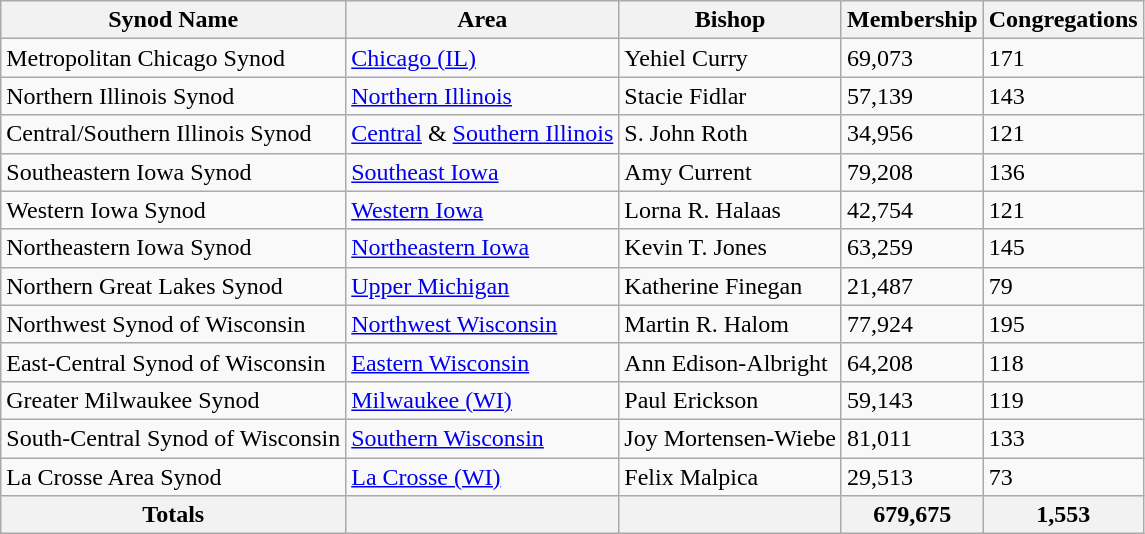<table class="wikitable sortable">
<tr>
<th>Synod Name</th>
<th>Area</th>
<th>Bishop</th>
<th>Membership</th>
<th>Congregations</th>
</tr>
<tr>
<td>Metropolitan Chicago Synod</td>
<td><a href='#'>Chicago (IL)</a></td>
<td>Yehiel Curry</td>
<td>69,073</td>
<td>171</td>
</tr>
<tr>
<td>Northern Illinois Synod</td>
<td><a href='#'>Northern Illinois</a></td>
<td>Stacie Fidlar</td>
<td>57,139</td>
<td>143</td>
</tr>
<tr>
<td>Central/Southern Illinois Synod</td>
<td><a href='#'>Central</a> & <a href='#'>Southern Illinois</a></td>
<td>S. John Roth</td>
<td>34,956</td>
<td>121</td>
</tr>
<tr>
<td>Southeastern Iowa Synod</td>
<td><a href='#'>Southeast Iowa</a></td>
<td>Amy Current</td>
<td>79,208</td>
<td>136</td>
</tr>
<tr>
<td>Western Iowa Synod</td>
<td><a href='#'>Western Iowa</a></td>
<td>Lorna R. Halaas</td>
<td>42,754</td>
<td>121</td>
</tr>
<tr>
<td>Northeastern Iowa Synod</td>
<td><a href='#'>Northeastern Iowa</a></td>
<td>Kevin T. Jones</td>
<td>63,259</td>
<td>145</td>
</tr>
<tr>
<td>Northern Great Lakes Synod</td>
<td><a href='#'>Upper Michigan</a></td>
<td>Katherine Finegan</td>
<td>21,487</td>
<td>79</td>
</tr>
<tr>
<td>Northwest Synod of Wisconsin</td>
<td><a href='#'>Northwest Wisconsin</a></td>
<td>Martin R. Halom</td>
<td>77,924</td>
<td>195</td>
</tr>
<tr>
<td>East-Central Synod of Wisconsin</td>
<td><a href='#'>Eastern Wisconsin</a></td>
<td>Ann Edison-Albright</td>
<td>64,208</td>
<td>118</td>
</tr>
<tr>
<td>Greater Milwaukee Synod</td>
<td><a href='#'>Milwaukee (WI)</a></td>
<td>Paul Erickson</td>
<td>59,143</td>
<td>119</td>
</tr>
<tr>
<td>South-Central Synod of Wisconsin</td>
<td><a href='#'>Southern Wisconsin</a></td>
<td>Joy Mortensen-Wiebe</td>
<td>81,011</td>
<td>133</td>
</tr>
<tr>
<td>La Crosse Area Synod</td>
<td><a href='#'>La Crosse (WI)</a></td>
<td>Felix Malpica</td>
<td>29,513</td>
<td>73</td>
</tr>
<tr>
<th>Totals</th>
<th></th>
<th></th>
<th>679,675</th>
<th>1,553</th>
</tr>
</table>
